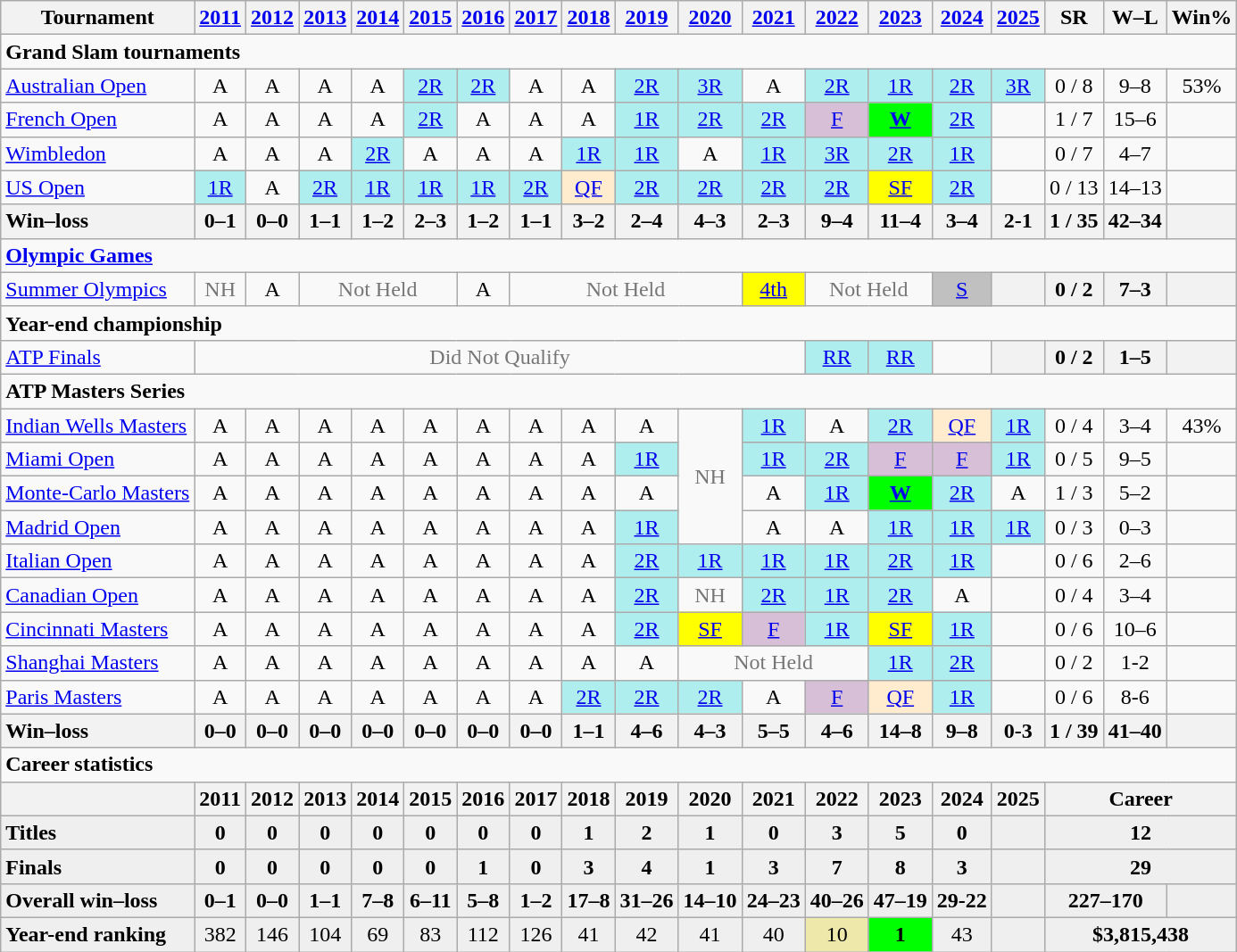<table class="wikitable nowrap" style=text-align:center;>
<tr>
<th>Tournament</th>
<th><a href='#'>2011</a></th>
<th><a href='#'>2012</a></th>
<th><a href='#'>2013</a></th>
<th><a href='#'>2014</a></th>
<th><a href='#'>2015</a></th>
<th><a href='#'>2016</a></th>
<th><a href='#'>2017</a></th>
<th><a href='#'>2018</a></th>
<th><a href='#'>2019</a></th>
<th><a href='#'>2020</a></th>
<th><a href='#'>2021</a></th>
<th><a href='#'>2022</a></th>
<th><a href='#'>2023</a></th>
<th><a href='#'>2024</a></th>
<th><a href='#'>2025</a></th>
<th>SR</th>
<th>W–L</th>
<th>Win%</th>
</tr>
<tr>
<td colspan="19" align="left"><strong>Grand Slam tournaments</strong></td>
</tr>
<tr>
<td align=left><a href='#'>Australian Open</a></td>
<td>A</td>
<td>A</td>
<td>A</td>
<td>A</td>
<td bgcolor=afeeee><a href='#'>2R</a></td>
<td bgcolor=afeeee><a href='#'>2R</a></td>
<td>A</td>
<td>A</td>
<td bgcolor=afeeee><a href='#'>2R</a></td>
<td bgcolor=afeeee><a href='#'>3R</a></td>
<td>A</td>
<td bgcolor=afeeee><a href='#'>2R</a></td>
<td bgcolor=afeeee><a href='#'>1R</a></td>
<td bgcolor=afeeee><a href='#'>2R</a></td>
<td bgcolor=afeeee><a href='#'>3R</a></td>
<td>0 / 8</td>
<td>9–8</td>
<td>53%</td>
</tr>
<tr>
<td align=left><a href='#'>French Open</a></td>
<td>A</td>
<td>A</td>
<td>A</td>
<td>A</td>
<td bgcolor=afeeee><a href='#'>2R</a></td>
<td>A</td>
<td>A</td>
<td>A</td>
<td bgcolor=afeeee><a href='#'>1R</a></td>
<td bgcolor=afeeee><a href='#'>2R</a></td>
<td bgcolor=afeeee><a href='#'>2R</a></td>
<td bgcolor=thistle><a href='#'>F</a></td>
<td bgcolor=lime><a href='#'><strong>W</strong></a></td>
<td bgcolor=afeeee><a href='#'>2R</a></td>
<td></td>
<td>1 / 7</td>
<td>15–6</td>
<td></td>
</tr>
<tr>
<td align=left><a href='#'>Wimbledon</a></td>
<td>A</td>
<td>A</td>
<td>A</td>
<td bgcolor=afeeee><a href='#'>2R</a></td>
<td>A</td>
<td>A</td>
<td>A</td>
<td bgcolor=afeeee><a href='#'>1R</a></td>
<td bgcolor=afeeee><a href='#'>1R</a></td>
<td>A</td>
<td bgcolor=afeeee><a href='#'>1R</a></td>
<td bgcolor=afeeee><a href='#'>3R</a></td>
<td bgcolor=afeeee><a href='#'>2R</a></td>
<td bgcolor=afeeee><a href='#'>1R</a></td>
<td></td>
<td>0 / 7</td>
<td>4–7</td>
<td></td>
</tr>
<tr>
<td align=left><a href='#'>US Open</a></td>
<td bgcolor=afeeee><a href='#'>1R</a></td>
<td>A</td>
<td bgcolor=afeeee><a href='#'>2R</a></td>
<td bgcolor=afeeee><a href='#'>1R</a></td>
<td bgcolor=afeeee><a href='#'>1R</a></td>
<td bgcolor=afeeee><a href='#'>1R</a></td>
<td bgcolor=afeeee><a href='#'>2R</a></td>
<td bgcolor=ffebcd><a href='#'>QF</a></td>
<td bgcolor=afeeee><a href='#'>2R</a></td>
<td bgcolor=afeeee><a href='#'>2R</a></td>
<td bgcolor=afeeee><a href='#'>2R</a></td>
<td bgcolor=afeeee><a href='#'>2R</a></td>
<td bgcolor=yellow><a href='#'>SF</a></td>
<td bgcolor=afeeee><a href='#'>2R</a></td>
<td></td>
<td>0 / 13</td>
<td>14–13</td>
<td></td>
</tr>
<tr>
<th style=text-align:left>Win–loss</th>
<th>0–1</th>
<th>0–0</th>
<th>1–1</th>
<th>1–2</th>
<th>2–3</th>
<th>1–2</th>
<th>1–1</th>
<th>3–2</th>
<th>2–4</th>
<th>4–3</th>
<th>2–3</th>
<th>9–4</th>
<th>11–4</th>
<th>3–4</th>
<th>2-1</th>
<th>1 / 35</th>
<th>42–34</th>
<th></th>
</tr>
<tr>
<td colspan="19" align="left"><strong><a href='#'>Olympic Games</a></strong></td>
</tr>
<tr>
<td align=left><a href='#'>Summer Olympics</a></td>
<td style=color:#767676>NH</td>
<td>A</td>
<td colspan=3 style=color:#767676>Not Held</td>
<td>A</td>
<td colspan=4 style=color:#767676>Not Held</td>
<td bgcolor=yellow><a href='#'>4th</a></td>
<td colspan=2 style=color:#767676>Not Held</td>
<td style=background:silver><a href='#'>S</a></td>
<th></th>
<th>0 / 2</th>
<th>7–3</th>
<th></th>
</tr>
<tr>
<td colspan="19" align="left"><strong>Year-end championship</strong></td>
</tr>
<tr>
<td align=left><a href='#'>ATP Finals</a></td>
<td colspan=11 style=color:#767676>Did Not Qualify</td>
<td bgcolor=afeeee><a href='#'>RR</a></td>
<td bgcolor=afeeee><a href='#'>RR</a></td>
<td></td>
<th></th>
<th>0 / 2</th>
<th>1–5</th>
<th></th>
</tr>
<tr>
<td colspan="19" align="left"><strong>ATP Masters Series</strong></td>
</tr>
<tr>
<td align=left><a href='#'>Indian Wells Masters</a></td>
<td>A</td>
<td>A</td>
<td>A</td>
<td>A</td>
<td>A</td>
<td>A</td>
<td>A</td>
<td>A</td>
<td>A</td>
<td rowspan="4" style="color:#767676">NH</td>
<td bgcolor=afeeee><a href='#'>1R</a></td>
<td>A</td>
<td bgcolor=afeeee><a href='#'>2R</a></td>
<td bgcolor=ffebcd><a href='#'>QF</a></td>
<td bgcolor=afeeee><a href='#'>1R</a></td>
<td>0 / 4</td>
<td>3–4</td>
<td>43%</td>
</tr>
<tr>
<td align=left><a href='#'>Miami Open</a></td>
<td>A</td>
<td>A</td>
<td>A</td>
<td>A</td>
<td>A</td>
<td>A</td>
<td>A</td>
<td>A</td>
<td bgcolor=afeeee><a href='#'>1R</a></td>
<td bgcolor=afeeee><a href='#'>1R</a></td>
<td bgcolor=afeeee><a href='#'>2R</a></td>
<td bgcolor=thistle><a href='#'>F</a></td>
<td bgcolor=thistle><a href='#'>F</a></td>
<td bgcolor=afeeee><a href='#'>1R</a></td>
<td>0 / 5</td>
<td>9–5</td>
<td></td>
</tr>
<tr>
<td align=left><a href='#'>Monte-Carlo Masters</a></td>
<td>A</td>
<td>A</td>
<td>A</td>
<td>A</td>
<td>A</td>
<td>A</td>
<td>A</td>
<td>A</td>
<td>A</td>
<td>A</td>
<td bgcolor=afeeee><a href='#'>1R</a></td>
<td bgcolor=lime><a href='#'><strong>W</strong></a></td>
<td bgcolor=afeeee><a href='#'>2R</a></td>
<td>A</td>
<td>1 / 3</td>
<td>5–2</td>
<td></td>
</tr>
<tr>
<td align=left><a href='#'>Madrid Open</a></td>
<td>A</td>
<td>A</td>
<td>A</td>
<td>A</td>
<td>A</td>
<td>A</td>
<td>A</td>
<td>A</td>
<td bgcolor=afeeee><a href='#'>1R</a></td>
<td>A</td>
<td>A</td>
<td bgcolor=afeeee><a href='#'>1R</a></td>
<td bgcolor=afeeee><a href='#'>1R</a></td>
<td bgcolor=afeeee><a href='#'>1R</a></td>
<td>0 / 3</td>
<td>0–3</td>
<td></td>
</tr>
<tr>
<td align=left><a href='#'>Italian Open</a></td>
<td>A</td>
<td>A</td>
<td>A</td>
<td>A</td>
<td>A</td>
<td>A</td>
<td>A</td>
<td>A</td>
<td bgcolor=afeeee><a href='#'>2R</a></td>
<td bgcolor=afeeee><a href='#'>1R</a></td>
<td bgcolor=afeeee><a href='#'>1R</a></td>
<td bgcolor=afeeee><a href='#'>1R</a></td>
<td bgcolor=afeeee><a href='#'>2R</a></td>
<td bgcolor=afeeee><a href='#'>1R</a></td>
<td></td>
<td>0 / 6</td>
<td>2–6</td>
<td></td>
</tr>
<tr>
<td align=left><a href='#'>Canadian Open</a></td>
<td>A</td>
<td>A</td>
<td>A</td>
<td>A</td>
<td>A</td>
<td>A</td>
<td>A</td>
<td>A</td>
<td bgcolor=afeeee><a href='#'>2R</a></td>
<td style="color:#767676" align=center>NH</td>
<td bgcolor=afeeee><a href='#'>2R</a></td>
<td bgcolor=afeeee><a href='#'>1R</a></td>
<td bgcolor=afeeee><a href='#'>2R</a></td>
<td>A</td>
<td></td>
<td>0 / 4</td>
<td>3–4</td>
<td></td>
</tr>
<tr>
<td align=left><a href='#'>Cincinnati Masters</a></td>
<td>A</td>
<td>A</td>
<td>A</td>
<td>A</td>
<td>A</td>
<td>A</td>
<td>A</td>
<td>A</td>
<td bgcolor=afeeee><a href='#'>2R</a></td>
<td bgcolor=yellow><a href='#'>SF</a></td>
<td bgcolor=thistle><a href='#'>F</a></td>
<td bgcolor=afeeee><a href='#'>1R</a></td>
<td bgcolor=yellow><a href='#'>SF</a></td>
<td bgcolor=afeeee><a href='#'>1R</a></td>
<td></td>
<td>0 / 6</td>
<td>10–6</td>
<td></td>
</tr>
<tr>
<td align=left><a href='#'>Shanghai Masters</a></td>
<td>A</td>
<td>A</td>
<td>A</td>
<td>A</td>
<td>A</td>
<td>A</td>
<td>A</td>
<td>A</td>
<td>A</td>
<td colspan="3" style="color:#767676" align="center">Not Held</td>
<td bgcolor=afeeee><a href='#'>1R</a></td>
<td bgcolor=afeeee><a href='#'>2R</a></td>
<td></td>
<td>0 / 2</td>
<td>1-2</td>
<td></td>
</tr>
<tr>
<td align=left><a href='#'>Paris Masters</a></td>
<td>A</td>
<td>A</td>
<td>A</td>
<td>A</td>
<td>A</td>
<td>A</td>
<td>A</td>
<td bgcolor=afeeee><a href='#'>2R</a></td>
<td bgcolor=afeeee><a href='#'>2R</a></td>
<td bgcolor=afeeee><a href='#'>2R</a></td>
<td>A</td>
<td bgcolor=thistle><a href='#'>F</a></td>
<td bgcolor=ffebcd><a href='#'>QF</a></td>
<td bgcolor=afeeee><a href='#'>1R</a></td>
<td></td>
<td>0 / 6</td>
<td>8-6</td>
<td></td>
</tr>
<tr>
<th style=text-align:left>Win–loss</th>
<th>0–0</th>
<th>0–0</th>
<th>0–0</th>
<th>0–0</th>
<th>0–0</th>
<th>0–0</th>
<th>0–0</th>
<th>1–1</th>
<th>4–6</th>
<th>4–3</th>
<th>5–5</th>
<th>4–6</th>
<th>14–8</th>
<th>9–8</th>
<th>0-3</th>
<th>1 / 39</th>
<th>41–40</th>
<th></th>
</tr>
<tr>
<td colspan="19" align="left"><strong>Career statistics</strong></td>
</tr>
<tr>
<th></th>
<th>2011</th>
<th>2012</th>
<th>2013</th>
<th>2014</th>
<th>2015</th>
<th>2016</th>
<th>2017</th>
<th>2018</th>
<th>2019</th>
<th>2020</th>
<th>2021</th>
<th>2022</th>
<th>2023</th>
<th>2024</th>
<th>2025</th>
<th colspan="3">Career</th>
</tr>
<tr style=font-weight:bold;background:#efefef>
<td style=text-align:left>Titles</td>
<td>0</td>
<td>0</td>
<td>0</td>
<td>0</td>
<td>0</td>
<td>0</td>
<td>0</td>
<td>1</td>
<td>2</td>
<td>1</td>
<td>0</td>
<td>3</td>
<td>5</td>
<td>0</td>
<td></td>
<td colspan="3">12</td>
</tr>
<tr style=font-weight:bold;background:#efefef>
<td style=text-align:left>Finals</td>
<td>0</td>
<td>0</td>
<td>0</td>
<td>0</td>
<td>0</td>
<td>1</td>
<td>0</td>
<td>3</td>
<td>4</td>
<td>1</td>
<td>3</td>
<td>7</td>
<td>8</td>
<td>3</td>
<td></td>
<td colspan="3">29</td>
</tr>
<tr style=font-weight:bold;background:#efefef>
<td style=text-align:left>Overall win–loss</td>
<td>0–1</td>
<td>0–0</td>
<td>1–1</td>
<td>7–8</td>
<td>6–11</td>
<td>5–8</td>
<td>1–2</td>
<td>17–8</td>
<td>31–26</td>
<td>14–10</td>
<td>24–23</td>
<td>40–26</td>
<td>47–19</td>
<td>29-22</td>
<td></td>
<td colspan="2">227–170</td>
<td></td>
</tr>
<tr style=background:#efefef>
<td align=left><strong>Year-end ranking</strong></td>
<td>382</td>
<td>146</td>
<td>104</td>
<td>69</td>
<td>83</td>
<td>112</td>
<td>126</td>
<td>41</td>
<td>42</td>
<td>41</td>
<td>40</td>
<td bgcolor=eee8aa>10</td>
<td bgcolor=lime><strong>1</strong></td>
<td>43</td>
<td></td>
<td colspan="3"><strong>$3,815,438</strong></td>
</tr>
</table>
